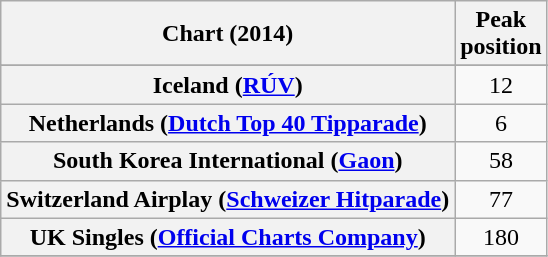<table class="wikitable sortable plainrowheaders" style="text-align: center;">
<tr>
<th scope="col">Chart (2014)</th>
<th scope="col">Peak<br>position</th>
</tr>
<tr>
</tr>
<tr>
</tr>
<tr>
</tr>
<tr>
<th scope="row">Iceland (<a href='#'>RÚV</a>)</th>
<td>12</td>
</tr>
<tr>
<th scope="row">Netherlands (<a href='#'>Dutch Top 40 Tipparade</a>)</th>
<td>6</td>
</tr>
<tr>
<th scope="row">South Korea International (<a href='#'>Gaon</a>)</th>
<td>58</td>
</tr>
<tr>
<th scope="row">Switzerland Airplay (<a href='#'>Schweizer Hitparade</a>)</th>
<td>77</td>
</tr>
<tr>
<th scope="row">UK Singles (<a href='#'>Official Charts Company</a>)</th>
<td>180</td>
</tr>
<tr>
</tr>
</table>
